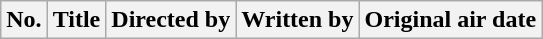<table class="wikitable plainrowheaders">
<tr>
<th style="background:#;">No.</th>
<th style="background:#;">Title</th>
<th style="background:#;">Directed by</th>
<th style="background:#;">Written by</th>
<th style="background:#;">Original air date<br>






























</th>
</tr>
</table>
